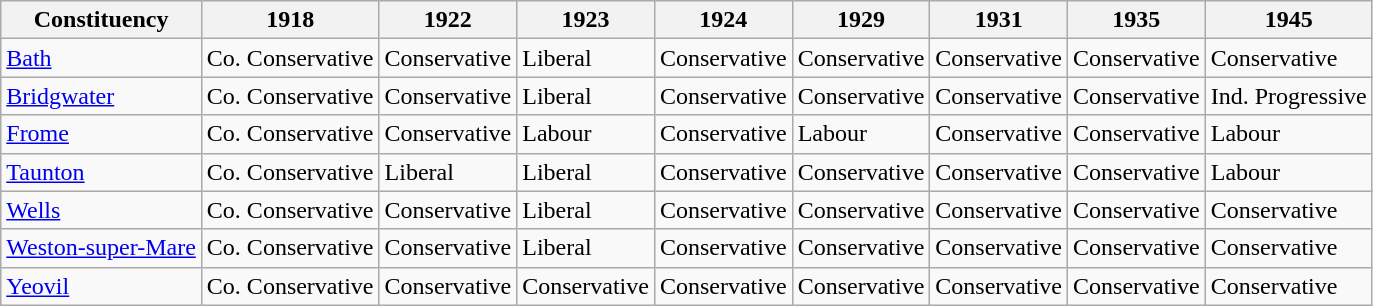<table class="wikitable sortable">
<tr>
<th>Constituency</th>
<th>1918</th>
<th>1922</th>
<th>1923</th>
<th>1924</th>
<th>1929</th>
<th>1931</th>
<th>1935</th>
<th>1945</th>
</tr>
<tr>
<td><a href='#'>Bath</a></td>
<td bgcolor=>Co. Conservative</td>
<td bgcolor=>Conservative</td>
<td bgcolor=>Liberal</td>
<td bgcolor=>Conservative</td>
<td bgcolor=>Conservative</td>
<td bgcolor=>Conservative</td>
<td bgcolor=>Conservative</td>
<td bgcolor=>Conservative</td>
</tr>
<tr>
<td><a href='#'>Bridgwater</a></td>
<td bgcolor=>Co. Conservative</td>
<td bgcolor=>Conservative</td>
<td bgcolor=>Liberal</td>
<td bgcolor=>Conservative</td>
<td bgcolor=>Conservative</td>
<td bgcolor=>Conservative</td>
<td bgcolor=>Conservative</td>
<td bgcolor=>Ind. Progressive</td>
</tr>
<tr>
<td><a href='#'>Frome</a></td>
<td bgcolor=>Co. Conservative</td>
<td bgcolor=>Conservative</td>
<td bgcolor=>Labour</td>
<td bgcolor=>Conservative</td>
<td bgcolor=>Labour</td>
<td bgcolor=>Conservative</td>
<td bgcolor=>Conservative</td>
<td bgcolor=>Labour</td>
</tr>
<tr>
<td><a href='#'>Taunton</a></td>
<td bgcolor=>Co. Conservative</td>
<td bgcolor=>Liberal</td>
<td bgcolor=>Liberal</td>
<td bgcolor=>Conservative</td>
<td bgcolor=>Conservative</td>
<td bgcolor=>Conservative</td>
<td bgcolor=>Conservative</td>
<td bgcolor=>Labour</td>
</tr>
<tr>
<td><a href='#'>Wells</a></td>
<td bgcolor=>Co. Conservative</td>
<td bgcolor=>Conservative</td>
<td bgcolor=>Liberal</td>
<td bgcolor=>Conservative</td>
<td bgcolor=>Conservative</td>
<td bgcolor=>Conservative</td>
<td bgcolor=>Conservative</td>
<td bgcolor=>Conservative</td>
</tr>
<tr>
<td><a href='#'>Weston-super-Mare</a></td>
<td bgcolor=>Co. Conservative</td>
<td bgcolor=>Conservative</td>
<td bgcolor=>Liberal</td>
<td bgcolor=>Conservative</td>
<td bgcolor=>Conservative</td>
<td bgcolor=>Conservative</td>
<td bgcolor=>Conservative</td>
<td bgcolor=>Conservative</td>
</tr>
<tr>
<td><a href='#'>Yeovil</a></td>
<td bgcolor=>Co. Conservative</td>
<td bgcolor=>Conservative</td>
<td bgcolor=>Conservative</td>
<td bgcolor=>Conservative</td>
<td bgcolor=>Conservative</td>
<td bgcolor=>Conservative</td>
<td bgcolor=>Conservative</td>
<td bgcolor=>Conservative</td>
</tr>
</table>
